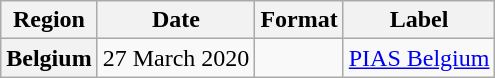<table class="wikitable plainrowheaders" style="text-align:center">
<tr>
<th>Region</th>
<th>Date</th>
<th>Format</th>
<th>Label</th>
</tr>
<tr>
<th scope="row">Belgium</th>
<td>27 March 2020</td>
<td></td>
<td><a href='#'>PIAS Belgium</a></td>
</tr>
</table>
